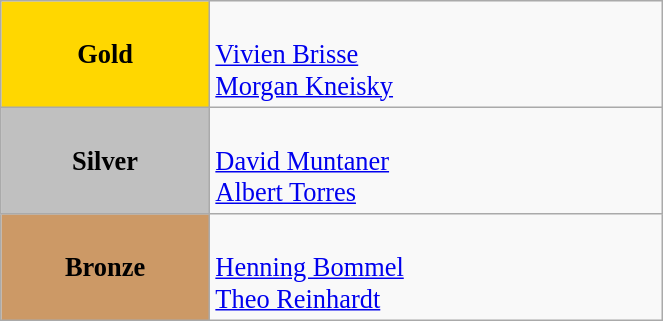<table class="wikitable" style=" text-align:center; font-size:110%;" width="35%">
<tr>
<td bgcolor="gold"><strong>Gold</strong></td>
<td align=left><br><a href='#'>Vivien Brisse</a><br><a href='#'>Morgan Kneisky</a></td>
</tr>
<tr>
<td bgcolor="silver"><strong>Silver</strong></td>
<td align=left><br><a href='#'>David Muntaner</a><br><a href='#'>Albert Torres</a></td>
</tr>
<tr>
<td bgcolor="#cc9966"><strong>Bronze</strong></td>
<td align=left><br><a href='#'>Henning Bommel</a><br><a href='#'>Theo Reinhardt</a></td>
</tr>
</table>
